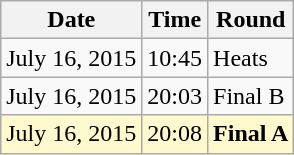<table class="wikitable">
<tr>
<th>Date</th>
<th>Time</th>
<th>Round</th>
</tr>
<tr>
<td>July 16, 2015</td>
<td>10:45</td>
<td>Heats</td>
</tr>
<tr>
<td>July 16, 2015</td>
<td>20:03</td>
<td>Final B</td>
</tr>
<tr style=background:lemonchiffon>
<td>July 16, 2015</td>
<td>20:08</td>
<td><strong>Final A</strong></td>
</tr>
</table>
